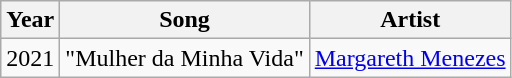<table class="wikitable">
<tr>
<th>Year</th>
<th>Song</th>
<th>Artist</th>
</tr>
<tr>
<td>2021</td>
<td>"Mulher da Minha Vida"</td>
<td><a href='#'>Margareth Menezes</a></td>
</tr>
</table>
